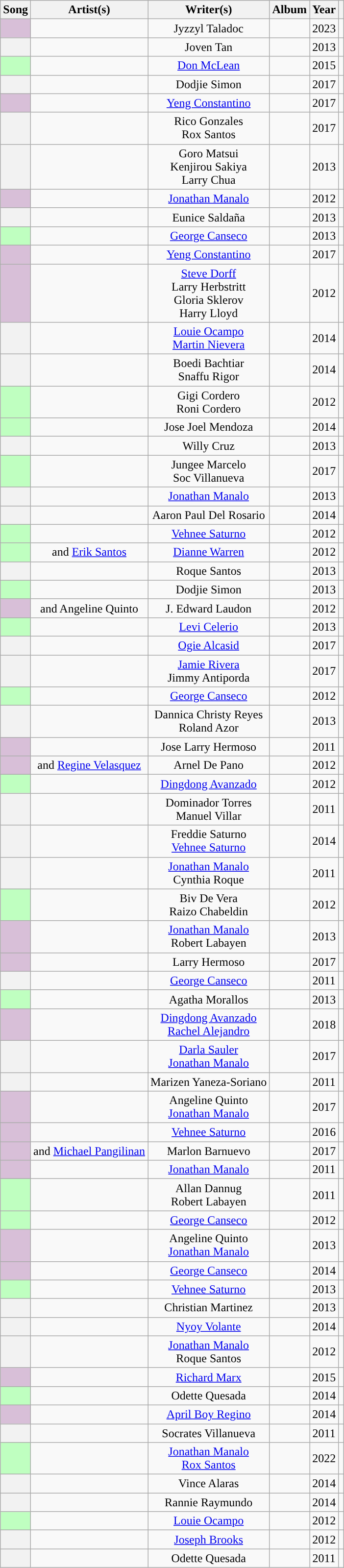<table class="wikitable sortable plainrowheaders" style="text-align:center;">
<tr>
<th scope="col">Song</th>
<th scope="col">Artist(s)</th>
<th scope="col" class="unsortable">Writer(s)</th>
<th scope="col">Album</th>
<th scope="col">Year</th>
<th scope="col" class="unsortable"></th>
</tr>
<tr>
<th scope=row style="background:thistle;">  </th>
<td><br></td>
<td>Jyzzyl Taladoc</td>
<td> </td>
<td>2023</td>
<td></td>
</tr>
<tr>
<th scope="row"></th>
<td></td>
<td>Joven Tan</td>
<td></td>
<td>2013</td>
<td></td>
</tr>
<tr>
<th scope="row" style="background-color:#BFFFC0;"> </th>
<td></td>
<td><a href='#'>Don McLean</a></td>
<td> </td>
<td>2015</td>
<td></td>
</tr>
<tr>
<th scope="row"></th>
<td></td>
<td>Dodjie Simon</td>
<td></td>
<td>2017</td>
<td></td>
</tr>
<tr>
<th scope="row" style="background:thistle;"> </th>
<td></td>
<td><a href='#'>Yeng Constantino</a></td>
<td></td>
<td>2017</td>
<td></td>
</tr>
<tr>
<th scope="row"></th>
<td></td>
<td>Rico Gonzales<br>Rox Santos</td>
<td></td>
<td>2017</td>
<td></td>
</tr>
<tr>
<th scope="row"> </th>
<td></td>
<td>Goro Matsui<br>Kenjirou Sakiya<br>Larry Chua</td>
<td></td>
<td>2013</td>
<td></td>
</tr>
<tr>
<th scope="row" style="background:thistle;"> </th>
<td></td>
<td><a href='#'>Jonathan Manalo</a></td>
<td></td>
<td>2012</td>
<td></td>
</tr>
<tr>
<th scope="row"></th>
<td></td>
<td>Eunice Saldaña</td>
<td></td>
<td>2013</td>
<td></td>
</tr>
<tr>
<th scope="row" style="background-color:#BFFFC0;">  </th>
<td></td>
<td><a href='#'>George Canseco</a></td>
<td> </td>
<td>2013</td>
<td></td>
</tr>
<tr>
<th scope="row" style="background:thistle;"> </th>
<td></td>
<td><a href='#'>Yeng Constantino</a></td>
<td></td>
<td>2017</td>
<td></td>
</tr>
<tr>
<th scope="row" style="background:thistle;">  </th>
<td></td>
<td><a href='#'>Steve Dorff</a><br>Larry Herbstritt<br>Gloria Sklerov<br>Harry Lloyd</td>
<td></td>
<td>2012</td>
<td></td>
</tr>
<tr>
<th scope="row"></th>
<td></td>
<td><a href='#'>Louie Ocampo</a><br><a href='#'>Martin Nievera</a></td>
<td></td>
<td>2014</td>
<td></td>
</tr>
<tr>
<th scope="row"> </th>
<td></td>
<td>Boedi Bachtiar<br>Snaffu Rigor</td>
<td></td>
<td>2014</td>
<td></td>
</tr>
<tr>
<th scope="row" style="background-color:#BFFFC0;">  </th>
<td></td>
<td>Gigi Cordero<br>Roni Cordero</td>
<td></td>
<td>2012</td>
<td></td>
</tr>
<tr>
<th scope="row" style="background-color:#BFFFC0;">  </th>
<td></td>
<td>Jose Joel Mendoza</td>
<td> </td>
<td>2014</td>
<td></td>
</tr>
<tr>
<th scope="row"></th>
<td></td>
<td>Willy Cruz</td>
<td></td>
<td>2013</td>
<td></td>
</tr>
<tr>
<th scope="row" style="background-color:#BFFFC0;"> </th>
<td></td>
<td>Jungee Marcelo<br>Soc Villanueva</td>
<td> </td>
<td>2017</td>
<td></td>
</tr>
<tr>
<th scope="row"></th>
<td></td>
<td><a href='#'>Jonathan Manalo</a></td>
<td></td>
<td>2013</td>
<td></td>
</tr>
<tr>
<th scope="row"></th>
<td></td>
<td>Aaron Paul Del Rosario</td>
<td></td>
<td>2014</td>
<td></td>
</tr>
<tr>
<th scope="row" style="background-color:#BFFFC0;">  </th>
<td></td>
<td><a href='#'>Vehnee Saturno</a></td>
<td></td>
<td>2012</td>
<td></td>
</tr>
<tr>
<th scope="row" style="background-color:#BFFFC0;">   </th>
<td> and <a href='#'>Erik Santos</a></td>
<td><a href='#'>Dianne Warren</a></td>
<td></td>
<td>2012</td>
<td></td>
</tr>
<tr>
<th scope="row"></th>
<td></td>
<td>Roque Santos</td>
<td></td>
<td>2013</td>
<td></td>
</tr>
<tr>
<th scope="row" style="background-color:#BFFFC0;"> </th>
<td></td>
<td>Dodjie Simon</td>
<td> </td>
<td>2013</td>
<td></td>
</tr>
<tr>
<th scope=row style="background:thistle;"> </th>
<td> and Angeline Quinto</td>
<td>J. Edward Laudon</td>
<td></td>
<td>2012</td>
<td></td>
</tr>
<tr>
<th scope="row" style="background-color:#BFFFC0;">  </th>
<td></td>
<td><a href='#'>Levi Celerio</a></td>
<td> </td>
<td>2013</td>
<td></td>
</tr>
<tr>
<th scope="row"></th>
<td></td>
<td><a href='#'>Ogie Alcasid</a></td>
<td></td>
<td>2017</td>
<td></td>
</tr>
<tr>
<th scope=row></th>
<td></td>
<td><a href='#'>Jamie Rivera</a><br>Jimmy Antiporda</td>
<td></td>
<td>2017</td>
<td></td>
</tr>
<tr>
<th scope="row" style="background-color:#BFFFC0;">  </th>
<td></td>
<td><a href='#'>George Canseco</a></td>
<td></td>
<td>2012</td>
<td></td>
</tr>
<tr>
<th scope="row"></th>
<td></td>
<td>Dannica Christy Reyes<br>Roland Azor</td>
<td></td>
<td>2013</td>
<td></td>
</tr>
<tr>
<th scope="row" style="background:thistle;"> </th>
<td></td>
<td>Jose Larry Hermoso</td>
<td></td>
<td>2011</td>
<td></td>
</tr>
<tr>
<th scope="row" style="background:thistle;">  </th>
<td> and <a href='#'>Regine Velasquez</a></td>
<td>Arnel De Pano</td>
<td></td>
<td>2012</td>
<td></td>
</tr>
<tr>
<th scope="row" style="background-color:#BFFFC0;">   </th>
<td></td>
<td><a href='#'>Dingdong Avanzado</a></td>
<td></td>
<td>2012</td>
<td></td>
</tr>
<tr>
<th scope="row"></th>
<td></td>
<td>Dominador Torres<br>Manuel Villar</td>
<td></td>
<td>2011</td>
<td></td>
</tr>
<tr>
<th scope="row"></th>
<td></td>
<td>Freddie Saturno<br><a href='#'>Vehnee Saturno</a></td>
<td></td>
<td>2014</td>
<td></td>
</tr>
<tr>
<th scope="row"></th>
<td></td>
<td><a href='#'>Jonathan Manalo</a><br>Cynthia Roque</td>
<td></td>
<td>2011</td>
<td></td>
</tr>
<tr>
<th scope="row" style="background-color:#BFFFC0;">   </th>
<td></td>
<td>Biv De Vera<br>Raizo Chabeldin</td>
<td></td>
<td>2012</td>
<td></td>
</tr>
<tr>
<th scope="row" style="background:thistle;"> </th>
<td></td>
<td><a href='#'>Jonathan Manalo</a><br>Robert Labayen</td>
<td></td>
<td>2013</td>
<td></td>
</tr>
<tr>
<th scope="row" style="background:thistle;"> </th>
<td></td>
<td>Larry Hermoso</td>
<td></td>
<td>2017</td>
<td></td>
</tr>
<tr>
<th scope="row"></th>
<td></td>
<td><a href='#'>George Canseco</a></td>
<td></td>
<td>2011</td>
<td></td>
</tr>
<tr>
<th scope="row" style="background-color:#BFFFC0;">  </th>
<td></td>
<td>Agatha Morallos</td>
<td> </td>
<td>2013</td>
<td></td>
</tr>
<tr>
<th scope=row style="background:thistle;">  </th>
<td><br></td>
<td><a href='#'>Dingdong Avanzado</a><br><a href='#'>Rachel Alejandro</a></td>
<td></td>
<td>2018</td>
<td></td>
</tr>
<tr>
<th scope="row"></th>
<td></td>
<td><a href='#'>Darla Sauler</a><br><a href='#'>Jonathan Manalo</a></td>
<td></td>
<td>2017</td>
<td></td>
</tr>
<tr>
<th scope="row"></th>
<td></td>
<td>Marizen Yaneza-Soriano</td>
<td></td>
<td>2011</td>
<td></td>
</tr>
<tr>
<th scope="row" style="background:thistle;"> </th>
<td></td>
<td>Angeline Quinto<br><a href='#'>Jonathan Manalo</a></td>
<td></td>
<td>2017</td>
<td></td>
</tr>
<tr>
<th scope=row style="background:thistle;"> </th>
<td><br></td>
<td><a href='#'>Vehnee Saturno</a></td>
<td></td>
<td>2016</td>
<td></td>
</tr>
<tr>
<th scope="row" style="background:thistle;"> </th>
<td> and <a href='#'>Michael Pangilinan</a></td>
<td>Marlon Barnuevo</td>
<td></td>
<td>2017</td>
<td></td>
</tr>
<tr>
<th scope="row" style="background:thistle;"> </th>
<td></td>
<td><a href='#'>Jonathan Manalo</a></td>
<td></td>
<td>2011</td>
<td></td>
</tr>
<tr>
<th scope="row" style="background-color:#BFFFC0;"> </th>
<td></td>
<td>Allan Dannug<br>Robert Labayen</td>
<td> </td>
<td>2011</td>
<td></td>
</tr>
<tr>
<th scope="row" style="background-color:#BFFFC0;">   </th>
<td></td>
<td><a href='#'>George Canseco</a></td>
<td></td>
<td>2012</td>
<td></td>
</tr>
<tr>
<th scope="row" style="background:thistle;"> </th>
<td></td>
<td>Angeline Quinto<br><a href='#'>Jonathan Manalo</a></td>
<td></td>
<td>2013</td>
<td></td>
</tr>
<tr>
<th scope="row" style="background:thistle;"> </th>
<td></td>
<td><a href='#'>George Canseco</a></td>
<td></td>
<td>2014</td>
<td></td>
</tr>
<tr>
<th scope="row" style="background-color:#BFFFC0;"> </th>
<td></td>
<td><a href='#'>Vehnee Saturno</a></td>
<td> </td>
<td>2013</td>
<td></td>
</tr>
<tr>
<th scope="row"></th>
<td></td>
<td>Christian Martinez</td>
<td></td>
<td>2013</td>
<td></td>
</tr>
<tr>
<th scope="row"></th>
<td></td>
<td><a href='#'>Nyoy Volante</a></td>
<td></td>
<td>2014</td>
<td></td>
</tr>
<tr>
<th scope="row"> </th>
<td></td>
<td><a href='#'>Jonathan Manalo</a><br>Roque Santos</td>
<td></td>
<td>2012</td>
<td></td>
</tr>
<tr>
<th scope=row style="background:thistle;"> </th>
<td><br></td>
<td><a href='#'>Richard Marx</a></td>
<td></td>
<td>2015</td>
<td></td>
</tr>
<tr>
<th scope="row" style="background-color:#BFFFC0;"> </th>
<td></td>
<td>Odette Quesada</td>
<td> </td>
<td>2014</td>
<td></td>
</tr>
<tr>
<th scope="row" style="background:thistle;">  </th>
<td></td>
<td><a href='#'>April Boy Regino</a></td>
<td></td>
<td>2014</td>
<td></td>
</tr>
<tr>
<th scope="row"> </th>
<td></td>
<td>Socrates Villanueva</td>
<td></td>
<td>2011</td>
<td></td>
</tr>
<tr>
<th scope="row" style="background-color:#BFFFC0;"> </th>
<td></td>
<td><a href='#'>Jonathan Manalo</a><br><a href='#'>Rox Santos</a></td>
<td> </td>
<td>2022</td>
<td></td>
</tr>
<tr>
<th scope="row"></th>
<td></td>
<td>Vince Alaras</td>
<td></td>
<td>2014</td>
<td></td>
</tr>
<tr>
<th scope="row"></th>
<td></td>
<td>Rannie Raymundo</td>
<td></td>
<td>2014</td>
<td></td>
</tr>
<tr>
<th scope="row" style="background-color:#BFFFC0;"> </th>
<td></td>
<td><a href='#'>Louie Ocampo</a></td>
<td> </td>
<td>2012</td>
<td></td>
</tr>
<tr>
<th scope="row"> </th>
<td></td>
<td><a href='#'>Joseph Brooks</a></td>
<td></td>
<td>2012</td>
<td></td>
</tr>
<tr>
<th scope="row"></th>
<td></td>
<td>Odette Quesada</td>
<td></td>
<td>2011</td>
<td></td>
</tr>
</table>
